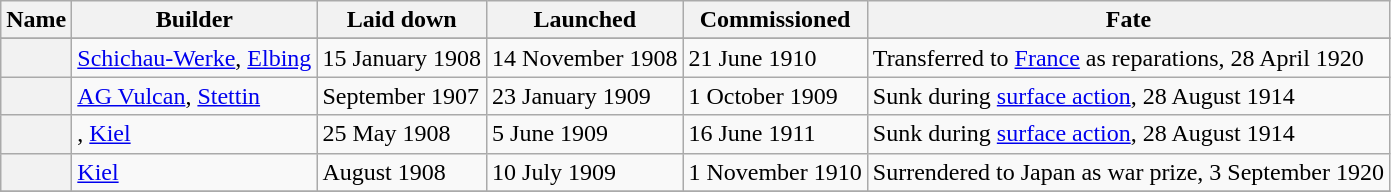<table class="wikitable plainrowheaders">
<tr>
<th scope="col">Name</th>
<th scope="col">Builder</th>
<th scope="col">Laid down</th>
<th scope="col">Launched</th>
<th scope="col">Commissioned</th>
<th scope="col">Fate</th>
</tr>
<tr>
</tr>
<tr>
<th scope="row"></th>
<td><a href='#'>Schichau-Werke</a>, <a href='#'>Elbing</a></td>
<td>15 January 1908</td>
<td>14 November 1908</td>
<td>21 June 1910</td>
<td>Transferred to <a href='#'>France</a> as reparations, 28 April 1920</td>
</tr>
<tr>
<th scope="row"></th>
<td><a href='#'>AG Vulcan</a>, <a href='#'>Stettin</a></td>
<td>September 1907</td>
<td>23 January 1909</td>
<td>1 October 1909</td>
<td>Sunk during <a href='#'>surface action</a>, 28 August 1914</td>
</tr>
<tr>
<th scope="row"></th>
<td>, <a href='#'>Kiel</a></td>
<td>25 May 1908</td>
<td>5 June 1909</td>
<td>16 June 1911</td>
<td>Sunk during <a href='#'>surface action</a>, 28 August 1914</td>
</tr>
<tr>
<th scope="row"></th>
<td> <a href='#'>Kiel</a></td>
<td>August 1908</td>
<td>10 July 1909</td>
<td>1 November 1910</td>
<td>Surrendered to Japan as war prize, 3 September 1920</td>
</tr>
<tr>
</tr>
</table>
